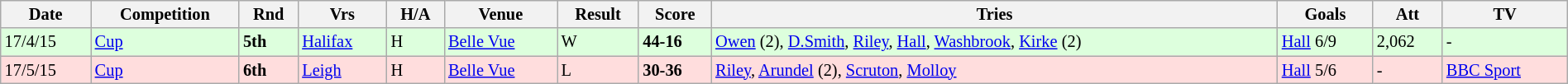<table class="wikitable"  style="font-size:85%; width:100%;">
<tr>
<th>Date</th>
<th>Competition</th>
<th>Rnd</th>
<th>Vrs</th>
<th>H/A</th>
<th>Venue</th>
<th>Result</th>
<th>Score</th>
<th>Tries</th>
<th>Goals</th>
<th>Att</th>
<th>TV</th>
</tr>
<tr style="background:#ddffdd;" width=20 | >
<td>17/4/15</td>
<td><a href='#'>Cup</a></td>
<td><strong>5th</strong></td>
<td><a href='#'>Halifax</a></td>
<td>H</td>
<td><a href='#'>Belle Vue</a></td>
<td>W</td>
<td><strong>44-16</strong></td>
<td><a href='#'>Owen</a> (2), <a href='#'>D.Smith</a>, <a href='#'>Riley</a>, <a href='#'>Hall</a>, <a href='#'>Washbrook</a>, <a href='#'>Kirke</a> (2)</td>
<td><a href='#'>Hall</a> 6/9</td>
<td>2,062</td>
<td>-</td>
</tr>
<tr style="background:#ffdddd;" width=20 | >
<td>17/5/15</td>
<td><a href='#'>Cup</a></td>
<td><strong>6th</strong></td>
<td><a href='#'>Leigh</a></td>
<td>H</td>
<td><a href='#'>Belle Vue</a></td>
<td>L</td>
<td><strong>30-36</strong></td>
<td><a href='#'>Riley</a>, <a href='#'>Arundel</a> (2), <a href='#'>Scruton</a>, <a href='#'>Molloy</a></td>
<td><a href='#'>Hall</a> 5/6</td>
<td>-</td>
<td><a href='#'>BBC Sport</a></td>
</tr>
</table>
